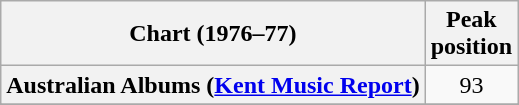<table class="wikitable sortable plainrowheaders">
<tr>
<th>Chart (1976–77)</th>
<th data-sort-type="number">Peak<br>position</th>
</tr>
<tr>
<th scope="row">Australian Albums (<a href='#'>Kent Music Report</a>)</th>
<td style="text-align:center;">93</td>
</tr>
<tr>
</tr>
<tr>
</tr>
</table>
